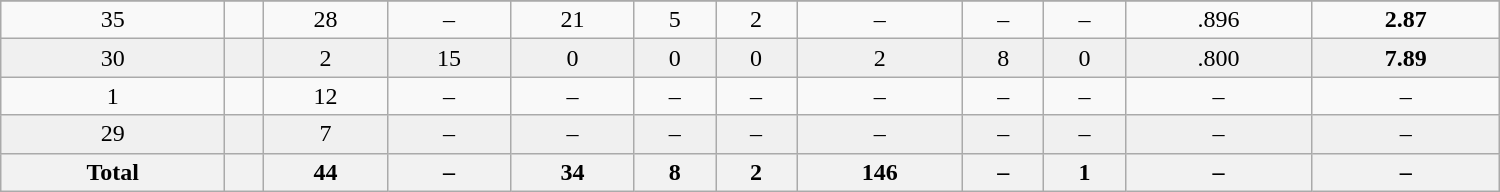<table class="wikitable sortable" width ="1000">
<tr align="center">
</tr>
<tr align="center">
<td>35</td>
<td></td>
<td>28</td>
<td>–</td>
<td>21</td>
<td>5</td>
<td>2</td>
<td>–</td>
<td>–</td>
<td>–</td>
<td>.896</td>
<td><strong>2.87</strong></td>
</tr>
<tr align="center" bgcolor="#f0f0f0">
<td>30</td>
<td></td>
<td>2</td>
<td>15</td>
<td>0</td>
<td>0</td>
<td>0</td>
<td>2</td>
<td>8</td>
<td>0</td>
<td>.800</td>
<td><strong>7.89</strong></td>
</tr>
<tr align="center">
<td>1</td>
<td></td>
<td>12</td>
<td>–</td>
<td>–</td>
<td>–</td>
<td>–</td>
<td>–</td>
<td>–</td>
<td>–</td>
<td>–</td>
<td>–</td>
</tr>
<tr align="center" bgcolor="#f0f0f0">
<td>29</td>
<td></td>
<td>7</td>
<td>–</td>
<td>–</td>
<td>–</td>
<td>–</td>
<td>–</td>
<td>–</td>
<td>–</td>
<td>–</td>
<td>–</td>
</tr>
<tr>
<th>Total</th>
<th></th>
<th>44</th>
<th>–</th>
<th>34</th>
<th>8</th>
<th>2</th>
<th>146</th>
<th>–</th>
<th>1</th>
<th>–</th>
<th>–</th>
</tr>
</table>
